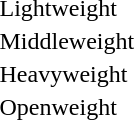<table>
<tr>
<td>Lightweight<br></td>
<td></td>
<td></td>
<td></td>
</tr>
<tr>
<td>Middleweight<br></td>
<td></td>
<td></td>
<td></td>
</tr>
<tr>
<td>Heavyweight<br></td>
<td></td>
<td></td>
<td></td>
</tr>
<tr>
<td>Openweight<br></td>
<td></td>
<td></td>
<td></td>
</tr>
</table>
